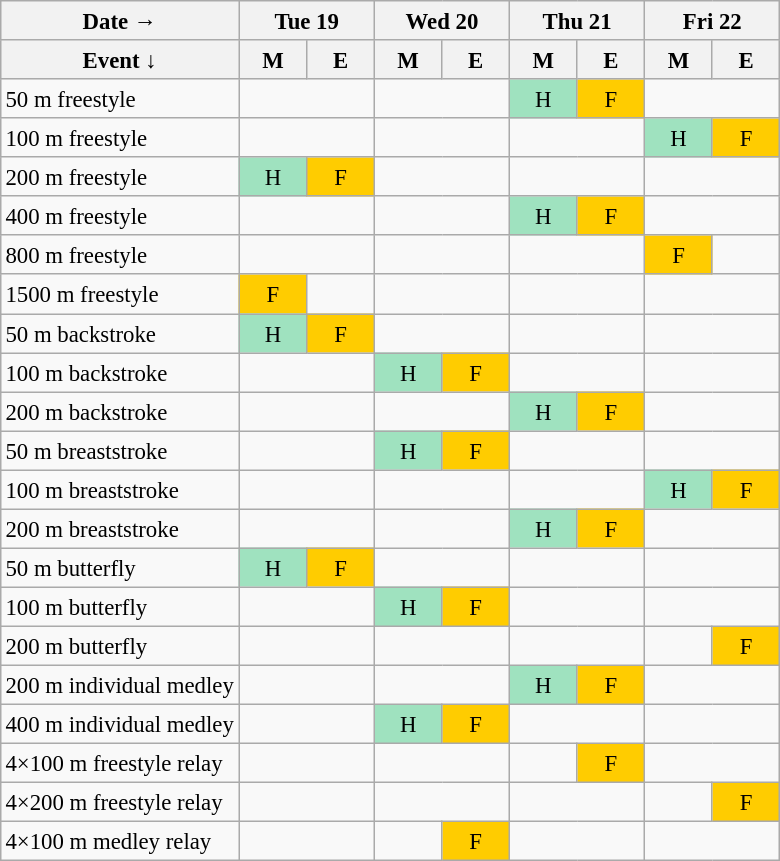<table class="wikitable" style="margin:0.5em auto; font-size:95%; line-height:1.25em;">
<tr style="text-align:center;">
<th>Date →</th>
<th colspan="2">Tue 19</th>
<th colspan="2">Wed 20</th>
<th colspan="2">Thu 21</th>
<th colspan="2">Fri 22</th>
</tr>
<tr>
<th>Event   ↓</th>
<th style="width:2.5em;">M</th>
<th style="width:2.5em;">E</th>
<th style="width:2.5em;">M</th>
<th style="width:2.5em;">E</th>
<th style="width:2.5em;">M</th>
<th style="width:2.5em;">E</th>
<th style="width:2.5em;">M</th>
<th style="width:2.5em;">E</th>
</tr>
<tr style="text-align:center;">
<td style="text-align:left;">50 m freestyle</td>
<td colspan="2"></td>
<td colspan="2"></td>
<td style="background-color:#9fe2bf;">H</td>
<td style="background-color:#ffcc00;">F</td>
<td colspan="2"></td>
</tr>
<tr style="text-align:center;">
<td style="text-align:left;">100 m freestyle</td>
<td colspan="2"></td>
<td colspan="2"></td>
<td colspan="2"></td>
<td style="background-color:#9fe2bf;">H</td>
<td style="background-color:#ffcc00;">F</td>
</tr>
<tr style="text-align:center;">
<td style="text-align:left;">200 m freestyle</td>
<td style="background-color:#9fe2bf;">H</td>
<td style="background-color:#ffcc00;">F</td>
<td colspan="2"></td>
<td colspan="2"></td>
<td colspan="2"></td>
</tr>
<tr style="text-align:center;">
<td style="text-align:left;">400 m freestyle</td>
<td colspan="2"></td>
<td colspan="2"></td>
<td style="background-color:#9fe2bf;">H</td>
<td style="background-color:#ffcc00;">F</td>
<td colspan="2"></td>
</tr>
<tr style="text-align:center;">
<td style="text-align:left;">800 m freestyle</td>
<td colspan="2"></td>
<td colspan="2"></td>
<td colspan="2"></td>
<td style="background-color:#ffcc00;">F</td>
<td></td>
</tr>
<tr style="text-align:center;">
<td style="text-align:left;">1500 m freestyle</td>
<td style="background-color:#ffcc00;">F</td>
<td></td>
<td colspan="2"></td>
<td colspan="2"></td>
<td colspan="2"></td>
</tr>
<tr style="text-align:center;">
<td style="text-align:left;">50 m backstroke</td>
<td style="background-color:#9fe2bf;">H</td>
<td style="background-color:#ffcc00;">F</td>
<td colspan="2"></td>
<td colspan="2"></td>
<td colspan="2"></td>
</tr>
<tr style="text-align:center;">
<td style="text-align:left;">100 m backstroke</td>
<td colspan="2"></td>
<td style="background-color:#9fe2bf;">H</td>
<td style="background-color:#ffcc00;">F</td>
<td colspan="2"></td>
<td colspan="2"></td>
</tr>
<tr style="text-align:center;">
<td style="text-align:left;">200 m backstroke</td>
<td colspan="2"></td>
<td colspan="2"></td>
<td style="background-color:#9fe2bf;">H</td>
<td style="background-color:#ffcc00;">F</td>
<td colspan="2"></td>
</tr>
<tr style="text-align:center;">
<td style="text-align:left;">50 m breaststroke</td>
<td colspan="2"></td>
<td style="background-color:#9fe2bf;">H</td>
<td style="background-color:#ffcc00;">F</td>
<td colspan="2"></td>
<td colspan="2"></td>
</tr>
<tr style="text-align:center;">
<td style="text-align:left;">100 m breaststroke</td>
<td colspan="2"></td>
<td colspan="2"></td>
<td colspan="2"></td>
<td style="background-color:#9fe2bf;">H</td>
<td style="background-color:#ffcc00;">F</td>
</tr>
<tr style="text-align:center;">
<td style="text-align:left;">200 m breaststroke</td>
<td colspan="2"></td>
<td colspan="2"></td>
<td style="background-color:#9fe2bf;">H</td>
<td style="background-color:#ffcc00;">F</td>
<td colspan="2"></td>
</tr>
<tr style="text-align:center;">
<td style="text-align:left;">50 m butterfly</td>
<td style="background-color:#9fe2bf;">H</td>
<td style="background-color:#ffcc00;">F</td>
<td colspan="2"></td>
<td colspan="2"></td>
<td colspan="2"></td>
</tr>
<tr style="text-align:center;">
<td style="text-align:left;">100 m butterfly</td>
<td colspan="2"></td>
<td style="background-color:#9fe2bf;">H</td>
<td style="background-color:#ffcc00;">F</td>
<td colspan="2"></td>
<td colspan="2"></td>
</tr>
<tr style="text-align:center;">
<td style="text-align:left;">200 m butterfly</td>
<td colspan="2"></td>
<td colspan="2"></td>
<td colspan="2"></td>
<td></td>
<td style="background-color:#ffcc00;">F</td>
</tr>
<tr style="text-align:center;">
<td style="text-align:left;">200 m individual medley</td>
<td colspan="2"></td>
<td colspan="2"></td>
<td style="background-color:#9fe2bf;">H</td>
<td style="background-color:#ffcc00;">F</td>
<td colspan="2"></td>
</tr>
<tr style="text-align:center;">
<td style="text-align:left;">400 m individual medley</td>
<td colspan="2"></td>
<td style="background-color:#9fe2bf;">H</td>
<td style="background-color:#ffcc00;">F</td>
<td colspan="2"></td>
<td colspan="2"></td>
</tr>
<tr style="text-align:center;">
<td style="text-align:left;">4×100 m freestyle relay</td>
<td colspan="2"></td>
<td colspan="2"></td>
<td></td>
<td style="background-color:#ffcc00;">F</td>
<td colspan="2"></td>
</tr>
<tr style="text-align:center;">
<td style="text-align:left;">4×200 m freestyle relay</td>
<td colspan="2"></td>
<td colspan="2"></td>
<td colspan="2"></td>
<td></td>
<td style="background-color:#ffcc00;">F</td>
</tr>
<tr style="text-align:center;">
<td style="text-align:left;">4×100 m medley relay</td>
<td colspan="2"></td>
<td></td>
<td style="background-color:#ffcc00;">F</td>
<td colspan="2"></td>
<td colspan="2"></td>
</tr>
</table>
